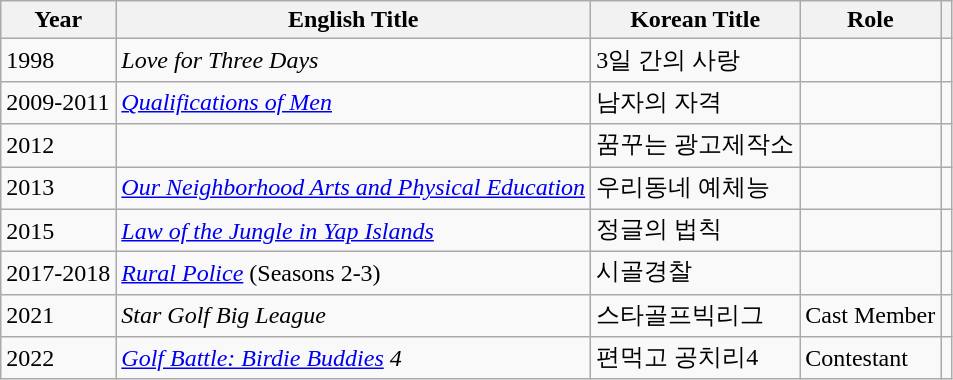<table class="wikitable">
<tr>
<th>Year</th>
<th>English Title</th>
<th>Korean Title</th>
<th>Role</th>
<th></th>
</tr>
<tr>
<td>1998</td>
<td><em>Love for Three Days</em></td>
<td>3일 간의 사랑</td>
<td></td>
<td></td>
</tr>
<tr>
<td>2009-2011</td>
<td><em><a href='#'>Qualifications of Men</a></em></td>
<td>남자의 자격</td>
<td></td>
<td></td>
</tr>
<tr>
<td>2012</td>
<td></td>
<td>꿈꾸는 광고제작소</td>
<td></td>
<td></td>
</tr>
<tr>
<td>2013</td>
<td><em><a href='#'>Our Neighborhood Arts and Physical Education</a></em></td>
<td>우리동네 예체능</td>
<td></td>
<td></td>
</tr>
<tr>
<td>2015</td>
<td><em><a href='#'>Law of the Jungle in Yap Islands</a></em></td>
<td>정글의 법칙</td>
<td></td>
<td></td>
</tr>
<tr>
<td>2017-2018</td>
<td><em><a href='#'>Rural Police</a></em> (Seasons 2-3)</td>
<td>시골경찰</td>
<td></td>
<td></td>
</tr>
<tr>
<td>2021</td>
<td><em>Star Golf Big League</em></td>
<td>스타골프빅리그</td>
<td>Cast Member</td>
<td></td>
</tr>
<tr>
<td>2022</td>
<td><em><a href='#'>Golf Battle: Birdie Buddies</a> 4</em></td>
<td>편먹고 공치리4</td>
<td>Contestant</td>
<td></td>
</tr>
</table>
